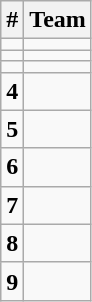<table class="wikitable">
<tr>
<th>#</th>
<th>Team</th>
</tr>
<tr>
<td></td>
<td></td>
</tr>
<tr>
<td></td>
<td></td>
</tr>
<tr>
<td></td>
<td></td>
</tr>
<tr>
<td><strong>4</strong></td>
<td></td>
</tr>
<tr>
<td><strong>5</strong></td>
<td></td>
</tr>
<tr>
<td><strong>6</strong></td>
<td></td>
</tr>
<tr>
<td><strong>7</strong></td>
<td><strong></strong></td>
</tr>
<tr>
<td><strong>8</strong></td>
<td></td>
</tr>
<tr>
<td><strong>9</strong></td>
<td></td>
</tr>
</table>
